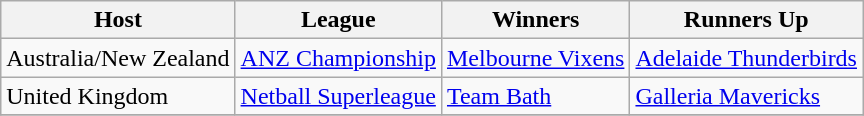<table class="wikitable collapsible">
<tr>
<th>Host</th>
<th>League</th>
<th>Winners</th>
<th>Runners Up</th>
</tr>
<tr>
<td>Australia/New Zealand</td>
<td><a href='#'>ANZ Championship</a></td>
<td><a href='#'>Melbourne Vixens</a></td>
<td><a href='#'>Adelaide Thunderbirds</a></td>
</tr>
<tr>
<td>United Kingdom</td>
<td><a href='#'>Netball Superleague</a></td>
<td><a href='#'>Team Bath</a></td>
<td><a href='#'>Galleria Mavericks</a></td>
</tr>
<tr>
</tr>
</table>
